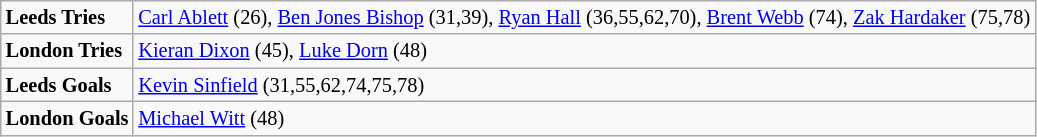<table class="wikitable" style="font-size:85%;">
<tr>
<td><strong>Leeds Tries</strong></td>
<td><a href='#'>Carl Ablett</a> (26), <a href='#'>Ben Jones Bishop</a> (31,39), <a href='#'>Ryan Hall</a> (36,55,62,70), <a href='#'>Brent Webb</a> (74), <a href='#'>Zak Hardaker</a> (75,78)</td>
</tr>
<tr>
<td><strong>London Tries</strong></td>
<td><a href='#'>Kieran Dixon</a> (45), <a href='#'>Luke Dorn</a> (48)</td>
</tr>
<tr>
<td><strong>Leeds Goals</strong></td>
<td><a href='#'>Kevin Sinfield</a> (31,55,62,74,75,78)</td>
</tr>
<tr>
<td><strong>London Goals</strong></td>
<td><a href='#'>Michael Witt</a> (48)</td>
</tr>
</table>
